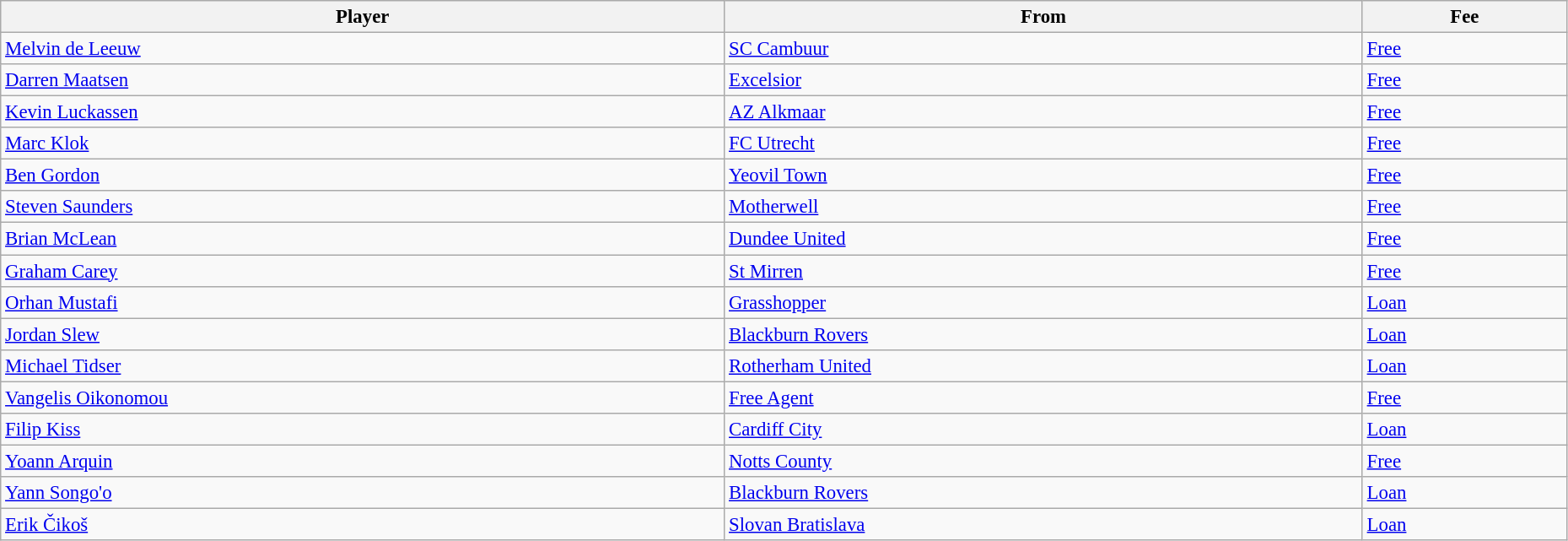<table class="wikitable" style="text-align:center; font-size:95%;width:98%; text-align:left">
<tr>
<th>Player</th>
<th>From</th>
<th>Fee</th>
</tr>
<tr>
<td> <a href='#'>Melvin de Leeuw</a></td>
<td> <a href='#'>SC Cambuur</a></td>
<td><a href='#'>Free</a></td>
</tr>
<tr>
<td> <a href='#'>Darren Maatsen</a></td>
<td> <a href='#'>Excelsior</a></td>
<td><a href='#'>Free</a></td>
</tr>
<tr>
<td> <a href='#'>Kevin Luckassen</a></td>
<td> <a href='#'>AZ Alkmaar</a></td>
<td><a href='#'>Free</a></td>
</tr>
<tr>
<td> <a href='#'>Marc Klok</a></td>
<td> <a href='#'>FC Utrecht</a></td>
<td><a href='#'>Free</a></td>
</tr>
<tr>
<td> <a href='#'>Ben Gordon</a></td>
<td> <a href='#'>Yeovil Town</a></td>
<td><a href='#'>Free</a></td>
</tr>
<tr>
<td> <a href='#'>Steven Saunders</a></td>
<td> <a href='#'>Motherwell</a></td>
<td><a href='#'>Free</a></td>
</tr>
<tr>
<td> <a href='#'>Brian McLean</a></td>
<td> <a href='#'>Dundee United</a></td>
<td><a href='#'>Free</a></td>
</tr>
<tr>
<td> <a href='#'>Graham Carey</a></td>
<td> <a href='#'>St Mirren</a></td>
<td><a href='#'>Free</a></td>
</tr>
<tr>
<td> <a href='#'>Orhan Mustafi</a></td>
<td> <a href='#'>Grasshopper</a></td>
<td><a href='#'>Loan</a></td>
</tr>
<tr>
<td> <a href='#'>Jordan Slew</a></td>
<td> <a href='#'>Blackburn Rovers</a></td>
<td><a href='#'>Loan</a></td>
</tr>
<tr>
<td> <a href='#'>Michael Tidser</a></td>
<td> <a href='#'>Rotherham United</a></td>
<td><a href='#'>Loan</a></td>
</tr>
<tr>
<td> <a href='#'>Vangelis Oikonomou</a></td>
<td><a href='#'>Free Agent</a></td>
<td><a href='#'>Free</a></td>
</tr>
<tr>
<td> <a href='#'>Filip Kiss</a></td>
<td> <a href='#'>Cardiff City</a></td>
<td><a href='#'>Loan</a></td>
</tr>
<tr>
<td> <a href='#'>Yoann Arquin</a></td>
<td> <a href='#'>Notts County</a></td>
<td><a href='#'>Free</a></td>
</tr>
<tr>
<td> <a href='#'>Yann Songo'o</a></td>
<td> <a href='#'>Blackburn Rovers</a></td>
<td><a href='#'>Loan</a></td>
</tr>
<tr>
<td> <a href='#'>Erik Čikoš</a></td>
<td> <a href='#'>Slovan Bratislava</a></td>
<td><a href='#'>Loan</a></td>
</tr>
</table>
